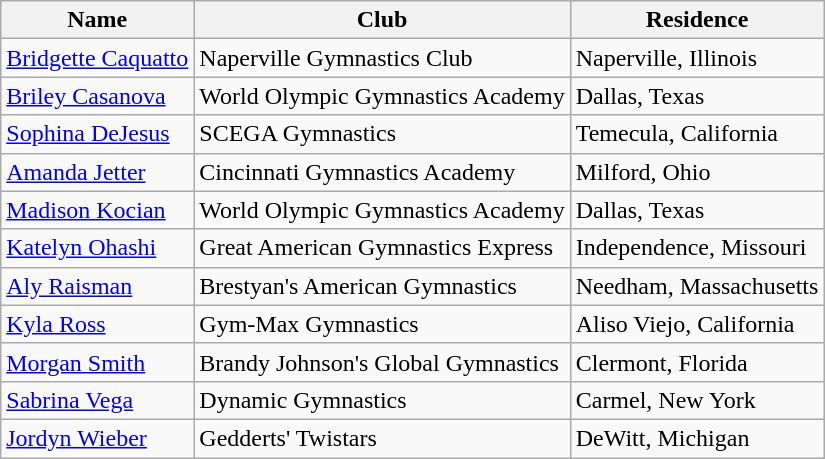<table class="wikitable">
<tr>
<th>Name</th>
<th>Club</th>
<th>Residence</th>
</tr>
<tr>
<td><a href='#'>Bridgette Caquatto</a></td>
<td>Naperville Gymnastics Club</td>
<td>Naperville, Illinois</td>
</tr>
<tr>
<td><a href='#'>Briley Casanova</a></td>
<td>World Olympic Gymnastics Academy</td>
<td>Dallas, Texas</td>
</tr>
<tr>
<td><a href='#'>Sophina DeJesus</a></td>
<td>SCEGA Gymnastics</td>
<td>Temecula, California</td>
</tr>
<tr>
<td><a href='#'>Amanda Jetter</a></td>
<td>Cincinnati Gymnastics Academy</td>
<td>Milford, Ohio</td>
</tr>
<tr>
<td><a href='#'>Madison Kocian</a></td>
<td>World Olympic Gymnastics Academy</td>
<td>Dallas, Texas</td>
</tr>
<tr>
<td><a href='#'>Katelyn Ohashi</a></td>
<td>Great American Gymnastics Express</td>
<td>Independence, Missouri</td>
</tr>
<tr>
<td><a href='#'>Aly Raisman</a></td>
<td>Brestyan's American Gymnastics</td>
<td>Needham, Massachusetts</td>
</tr>
<tr>
<td><a href='#'>Kyla Ross</a></td>
<td>Gym-Max Gymnastics</td>
<td>Aliso Viejo, California</td>
</tr>
<tr>
<td><a href='#'>Morgan Smith</a></td>
<td>Brandy Johnson's Global Gymnastics</td>
<td>Clermont, Florida</td>
</tr>
<tr>
<td><a href='#'>Sabrina Vega</a></td>
<td>Dynamic Gymnastics</td>
<td>Carmel, New York</td>
</tr>
<tr>
<td><a href='#'>Jordyn Wieber</a></td>
<td>Gedderts' Twistars</td>
<td>DeWitt, Michigan</td>
</tr>
</table>
